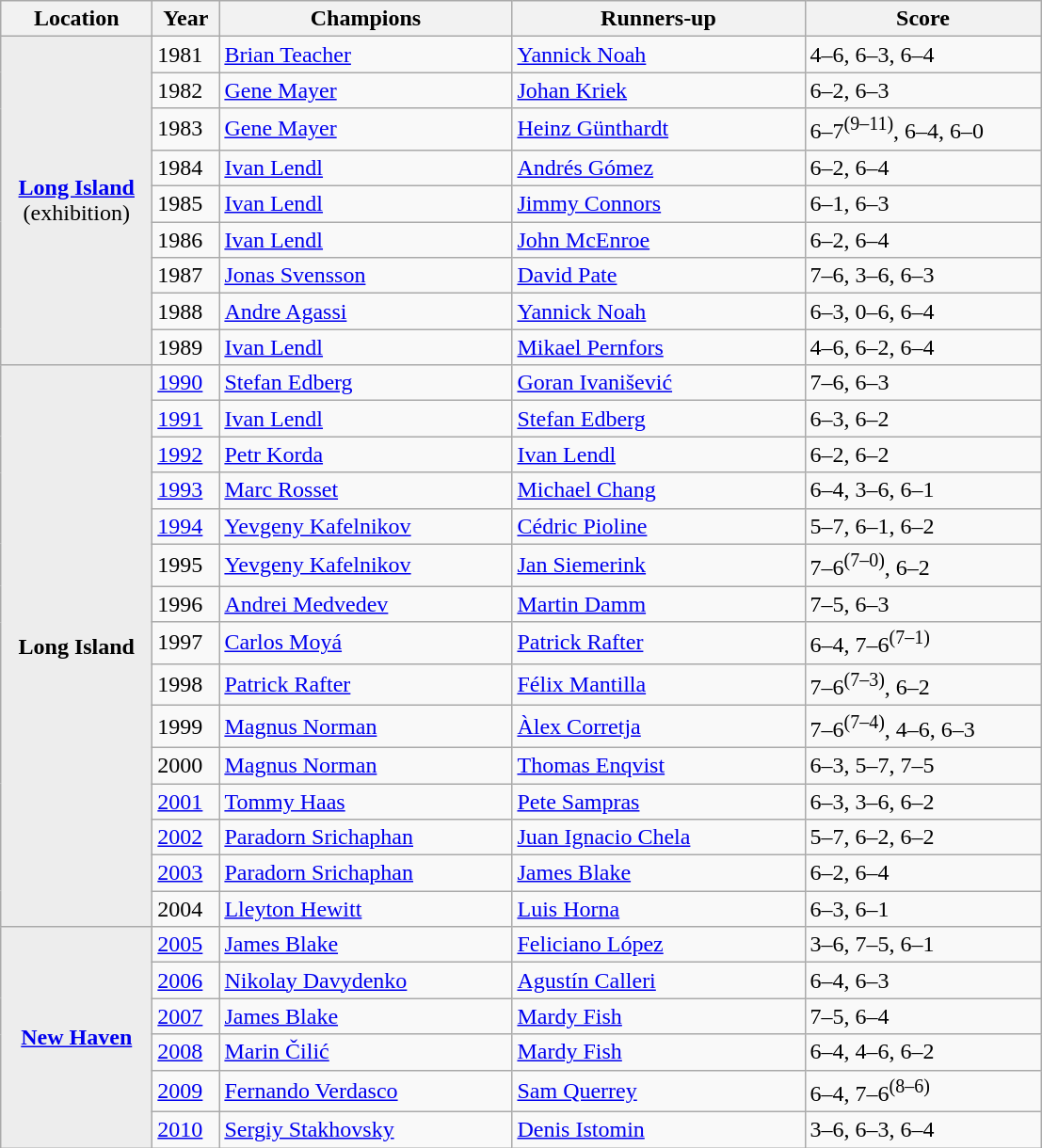<table class="wikitable">
<tr>
<th style="width:100px">Location</th>
<th style="width:40px">Year</th>
<th style="width:200px">Champions</th>
<th style="width:200px">Runners-up</th>
<th style="width:160px" class="unsortable">Score</th>
</tr>
<tr>
<td rowspan="9" style="background:#ededed" align=center><a href='#'><strong>Long Island</strong></a><br>(exhibition)</td>
<td>1981</td>
<td> <a href='#'>Brian Teacher</a></td>
<td> <a href='#'>Yannick Noah</a></td>
<td>4–6, 6–3, 6–4</td>
</tr>
<tr>
<td>1982</td>
<td> <a href='#'>Gene Mayer</a></td>
<td> <a href='#'>Johan Kriek</a></td>
<td>6–2, 6–3</td>
</tr>
<tr>
<td>1983</td>
<td> <a href='#'>Gene Mayer</a></td>
<td> <a href='#'>Heinz Günthardt</a></td>
<td>6–7<sup>(9–11)</sup>, 6–4, 6–0</td>
</tr>
<tr>
<td>1984</td>
<td> <a href='#'>Ivan Lendl</a></td>
<td> <a href='#'>Andrés Gómez</a></td>
<td>6–2, 6–4</td>
</tr>
<tr>
<td>1985</td>
<td> <a href='#'>Ivan Lendl</a></td>
<td> <a href='#'>Jimmy Connors</a></td>
<td>6–1, 6–3</td>
</tr>
<tr>
<td>1986</td>
<td> <a href='#'>Ivan Lendl</a></td>
<td> <a href='#'>John McEnroe</a></td>
<td>6–2, 6–4</td>
</tr>
<tr>
<td>1987</td>
<td> <a href='#'>Jonas Svensson</a></td>
<td> <a href='#'>David Pate</a></td>
<td>7–6, 3–6, 6–3</td>
</tr>
<tr>
<td>1988</td>
<td> <a href='#'>Andre Agassi</a></td>
<td> <a href='#'>Yannick Noah</a></td>
<td>6–3, 0–6, 6–4</td>
</tr>
<tr>
<td>1989</td>
<td> <a href='#'>Ivan Lendl</a></td>
<td> <a href='#'>Mikael Pernfors</a></td>
<td>4–6, 6–2, 6–4</td>
</tr>
<tr>
<td rowspan="15" style="background:#ededed" align=center><strong>Long Island</strong></td>
<td><a href='#'>1990</a></td>
<td> <a href='#'>Stefan Edberg</a></td>
<td> <a href='#'>Goran Ivanišević</a></td>
<td>7–6, 6–3</td>
</tr>
<tr>
<td><a href='#'>1991</a></td>
<td> <a href='#'>Ivan Lendl</a></td>
<td> <a href='#'>Stefan Edberg</a></td>
<td>6–3, 6–2</td>
</tr>
<tr>
<td><a href='#'>1992</a></td>
<td> <a href='#'>Petr Korda</a></td>
<td> <a href='#'>Ivan Lendl</a></td>
<td>6–2, 6–2</td>
</tr>
<tr>
<td><a href='#'>1993</a></td>
<td> <a href='#'>Marc Rosset</a></td>
<td> <a href='#'>Michael Chang</a></td>
<td>6–4, 3–6, 6–1</td>
</tr>
<tr>
<td><a href='#'>1994</a></td>
<td> <a href='#'>Yevgeny Kafelnikov</a></td>
<td> <a href='#'>Cédric Pioline</a></td>
<td>5–7, 6–1, 6–2</td>
</tr>
<tr>
<td>1995</td>
<td> <a href='#'>Yevgeny Kafelnikov</a></td>
<td> <a href='#'>Jan Siemerink</a></td>
<td>7–6<sup>(7–0)</sup>, 6–2</td>
</tr>
<tr>
<td>1996</td>
<td> <a href='#'>Andrei Medvedev</a></td>
<td> <a href='#'>Martin Damm</a></td>
<td>7–5, 6–3</td>
</tr>
<tr>
<td>1997</td>
<td> <a href='#'>Carlos Moyá</a></td>
<td> <a href='#'>Patrick Rafter</a></td>
<td>6–4, 7–6<sup>(7–1)</sup></td>
</tr>
<tr>
<td>1998</td>
<td> <a href='#'>Patrick Rafter</a></td>
<td> <a href='#'>Félix Mantilla</a></td>
<td>7–6<sup>(7–3)</sup>, 6–2</td>
</tr>
<tr>
<td>1999</td>
<td> <a href='#'>Magnus Norman</a></td>
<td> <a href='#'>Àlex Corretja</a></td>
<td>7–6<sup>(7–4)</sup>, 4–6, 6–3</td>
</tr>
<tr>
<td>2000</td>
<td> <a href='#'>Magnus Norman</a></td>
<td> <a href='#'>Thomas Enqvist</a></td>
<td>6–3, 5–7, 7–5</td>
</tr>
<tr>
<td><a href='#'>2001</a></td>
<td> <a href='#'>Tommy Haas</a></td>
<td> <a href='#'>Pete Sampras</a></td>
<td>6–3, 3–6, 6–2</td>
</tr>
<tr>
<td><a href='#'>2002</a></td>
<td> <a href='#'>Paradorn Srichaphan</a></td>
<td> <a href='#'>Juan Ignacio Chela</a></td>
<td>5–7, 6–2, 6–2</td>
</tr>
<tr>
<td><a href='#'>2003</a></td>
<td> <a href='#'>Paradorn Srichaphan</a></td>
<td> <a href='#'>James Blake</a></td>
<td>6–2, 6–4</td>
</tr>
<tr>
<td>2004</td>
<td> <a href='#'>Lleyton Hewitt</a></td>
<td> <a href='#'>Luis Horna</a></td>
<td>6–3, 6–1</td>
</tr>
<tr>
<td rowspan="6" style="background:#ededed" align=center><a href='#'><strong>New Haven</strong></a></td>
<td><a href='#'>2005</a></td>
<td> <a href='#'>James Blake</a></td>
<td> <a href='#'>Feliciano López</a></td>
<td>3–6, 7–5, 6–1</td>
</tr>
<tr>
<td><a href='#'>2006</a></td>
<td> <a href='#'>Nikolay Davydenko</a></td>
<td> <a href='#'>Agustín Calleri</a></td>
<td>6–4, 6–3</td>
</tr>
<tr>
<td><a href='#'>2007</a></td>
<td> <a href='#'>James Blake</a></td>
<td> <a href='#'>Mardy Fish</a></td>
<td>7–5, 6–4</td>
</tr>
<tr>
<td><a href='#'>2008</a></td>
<td> <a href='#'>Marin Čilić</a></td>
<td> <a href='#'>Mardy Fish</a></td>
<td>6–4, 4–6, 6–2</td>
</tr>
<tr>
<td><a href='#'>2009</a></td>
<td> <a href='#'>Fernando Verdasco</a></td>
<td> <a href='#'>Sam Querrey</a></td>
<td>6–4, 7–6<sup>(8–6)</sup></td>
</tr>
<tr>
<td><a href='#'>2010</a></td>
<td> <a href='#'>Sergiy Stakhovsky</a></td>
<td> <a href='#'>Denis Istomin</a></td>
<td>3–6, 6–3, 6–4</td>
</tr>
</table>
